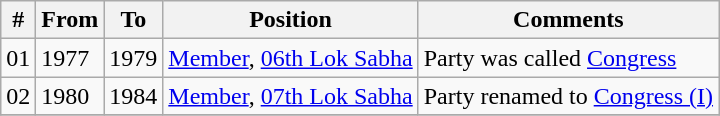<table class="wikitable sortable">
<tr>
<th>#</th>
<th>From</th>
<th>To</th>
<th>Position</th>
<th>Comments</th>
</tr>
<tr>
<td>01</td>
<td>1977</td>
<td>1979</td>
<td><a href='#'>Member</a>, <a href='#'>06th Lok Sabha</a></td>
<td>Party was called <a href='#'>Congress</a></td>
</tr>
<tr>
<td>02</td>
<td>1980</td>
<td>1984</td>
<td><a href='#'>Member</a>, <a href='#'>07th Lok Sabha</a></td>
<td>Party renamed to <a href='#'>Congress (I)</a></td>
</tr>
<tr>
</tr>
</table>
